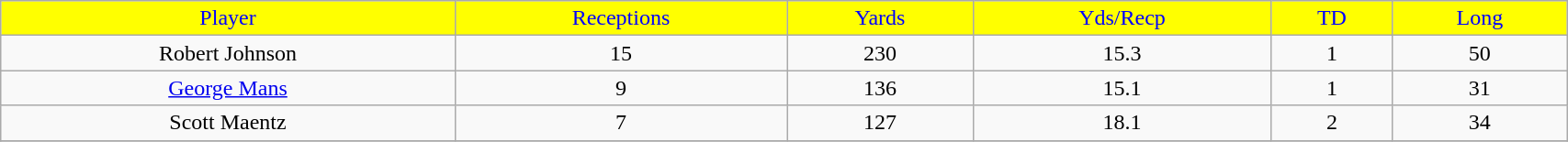<table class="wikitable" width="90%">
<tr align="center" style="background:yellow;color:blue;">
<td>Player</td>
<td>Receptions</td>
<td>Yards</td>
<td>Yds/Recp</td>
<td>TD</td>
<td>Long</td>
</tr>
<tr align="center" bgcolor="">
<td>Robert Johnson</td>
<td>15</td>
<td>230</td>
<td>15.3</td>
<td>1</td>
<td>50</td>
</tr>
<tr align="center" bgcolor="">
<td><a href='#'>George Mans</a></td>
<td>9</td>
<td>136</td>
<td>15.1</td>
<td>1</td>
<td>31</td>
</tr>
<tr align="center" bgcolor="">
<td>Scott Maentz</td>
<td>7</td>
<td>127</td>
<td>18.1</td>
<td>2</td>
<td>34</td>
</tr>
<tr>
</tr>
</table>
